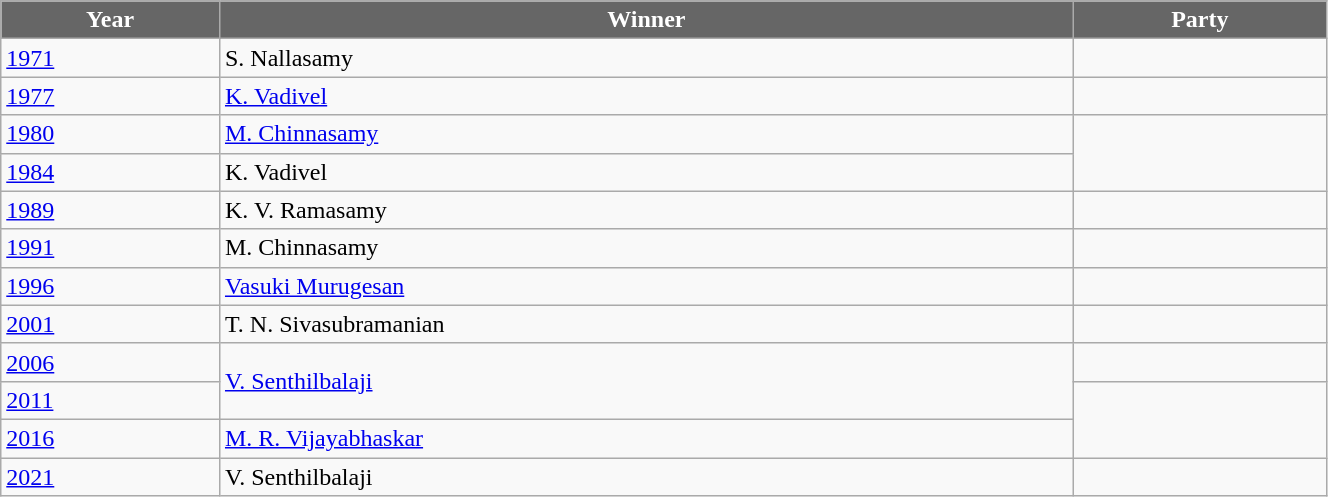<table class="wikitable" width="70%">
<tr>
<th style="background-color:#666666; color:white">Year</th>
<th style="background-color:#666666; color:white">Winner</th>
<th style="background-color:#666666; color:white" colspan="2">Party</th>
</tr>
<tr>
<td><a href='#'>1971</a></td>
<td>S. Nallasamy</td>
<td></td>
</tr>
<tr>
<td><a href='#'>1977</a></td>
<td><a href='#'>K. Vadivel</a></td>
<td></td>
</tr>
<tr>
<td><a href='#'>1980</a></td>
<td><a href='#'>M. Chinnasamy</a></td>
</tr>
<tr>
<td><a href='#'>1984</a></td>
<td>K. Vadivel</td>
</tr>
<tr>
<td><a href='#'>1989</a></td>
<td>K. V. Ramasamy</td>
<td></td>
</tr>
<tr>
<td><a href='#'>1991</a></td>
<td>M. Chinnasamy</td>
<td></td>
</tr>
<tr>
<td><a href='#'>1996</a></td>
<td><a href='#'>Vasuki Murugesan</a></td>
<td></td>
</tr>
<tr>
<td><a href='#'>2001</a></td>
<td>T. N. Sivasubramanian</td>
<td></td>
</tr>
<tr>
<td><a href='#'>2006</a></td>
<td rowspan=2><a href='#'>V. Senthilbalaji</a></td>
<td></td>
</tr>
<tr>
<td><a href='#'>2011</a></td>
</tr>
<tr>
<td><a href='#'>2016</a></td>
<td><a href='#'>M. R. Vijayabhaskar</a></td>
</tr>
<tr>
<td><a href='#'>2021</a></td>
<td>V. Senthilbalaji</td>
<td></td>
</tr>
</table>
